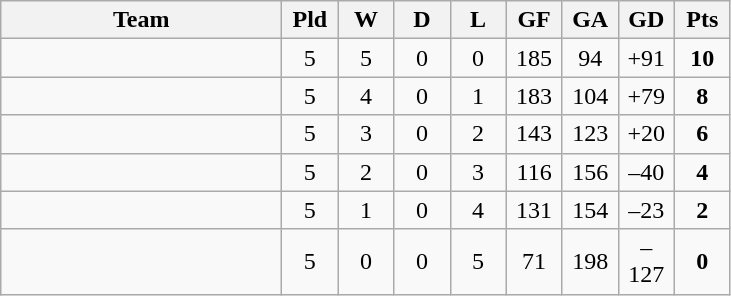<table class="wikitable" style="text-align: center;">
<tr>
<th width="180">Team</th>
<th width="30">Pld</th>
<th width="30">W</th>
<th width="30">D</th>
<th width="30">L</th>
<th width="30">GF</th>
<th width="30">GA</th>
<th width="30">GD</th>
<th width="30">Pts</th>
</tr>
<tr>
<td align="left"></td>
<td>5</td>
<td>5</td>
<td>0</td>
<td>0</td>
<td>185</td>
<td>94</td>
<td>+91</td>
<td><strong>10</strong></td>
</tr>
<tr>
<td align="left"></td>
<td>5</td>
<td>4</td>
<td>0</td>
<td>1</td>
<td>183</td>
<td>104</td>
<td>+79</td>
<td><strong>8</strong></td>
</tr>
<tr>
<td align="left"></td>
<td>5</td>
<td>3</td>
<td>0</td>
<td>2</td>
<td>143</td>
<td>123</td>
<td>+20</td>
<td><strong>6</strong></td>
</tr>
<tr>
<td align="left"></td>
<td>5</td>
<td>2</td>
<td>0</td>
<td>3</td>
<td>116</td>
<td>156</td>
<td>–40</td>
<td><strong>4</strong></td>
</tr>
<tr>
<td align="left"></td>
<td>5</td>
<td>1</td>
<td>0</td>
<td>4</td>
<td>131</td>
<td>154</td>
<td>–23</td>
<td><strong>2</strong></td>
</tr>
<tr>
<td align="left"></td>
<td>5</td>
<td>0</td>
<td>0</td>
<td>5</td>
<td>71</td>
<td>198</td>
<td>–127</td>
<td><strong>0</strong></td>
</tr>
</table>
